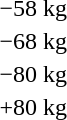<table>
<tr>
<td>−58 kg<br></td>
<td></td>
<td></td>
<td></td>
</tr>
<tr>
<td>−68 kg<br></td>
<td></td>
<td></td>
<td></td>
</tr>
<tr>
<td>−80 kg<br></td>
<td></td>
<td></td>
<td></td>
</tr>
<tr>
<td>+80 kg<br></td>
<td></td>
<td></td>
<td></td>
</tr>
</table>
